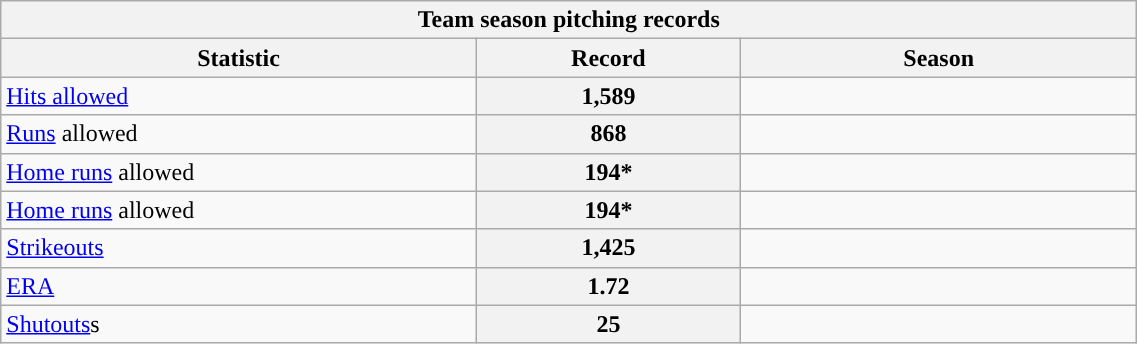<table class="wikitable sortable" style="text-align:left" width="60%">
<tr>
<th colspan=5>Team season pitching records</th>
</tr>
<tr>
<th scope="col" width=18%>Statistic</th>
<th scope="col" class="unsortable" width=10%>Record</th>
<th scope="col" width=15%>Season</th>
</tr>
<tr>
<td><a href='#'>Hits allowed</a></td>
<th scope="row">1,589</th>
<td></td>
</tr>
<tr>
<td><a href='#'>Runs</a> allowed</td>
<th scope="row">868</th>
<td></td>
</tr>
<tr>
<td><a href='#'>Home runs</a> allowed</td>
<th scope="row">194*</th>
<td></td>
</tr>
<tr>
<td><a href='#'>Home runs</a> allowed</td>
<th scope="row">194*</th>
<td></td>
</tr>
<tr>
<td><a href='#'>Strikeouts</a></td>
<th scope="row">1,425</th>
<td></td>
</tr>
<tr>
<td><a href='#'>ERA</a></td>
<th scope="row">1.72</th>
<td></td>
</tr>
<tr>
<td><a href='#'>Shutouts</a>s</td>
<th scope="row">25</th>
<td></td>
</tr>
</table>
